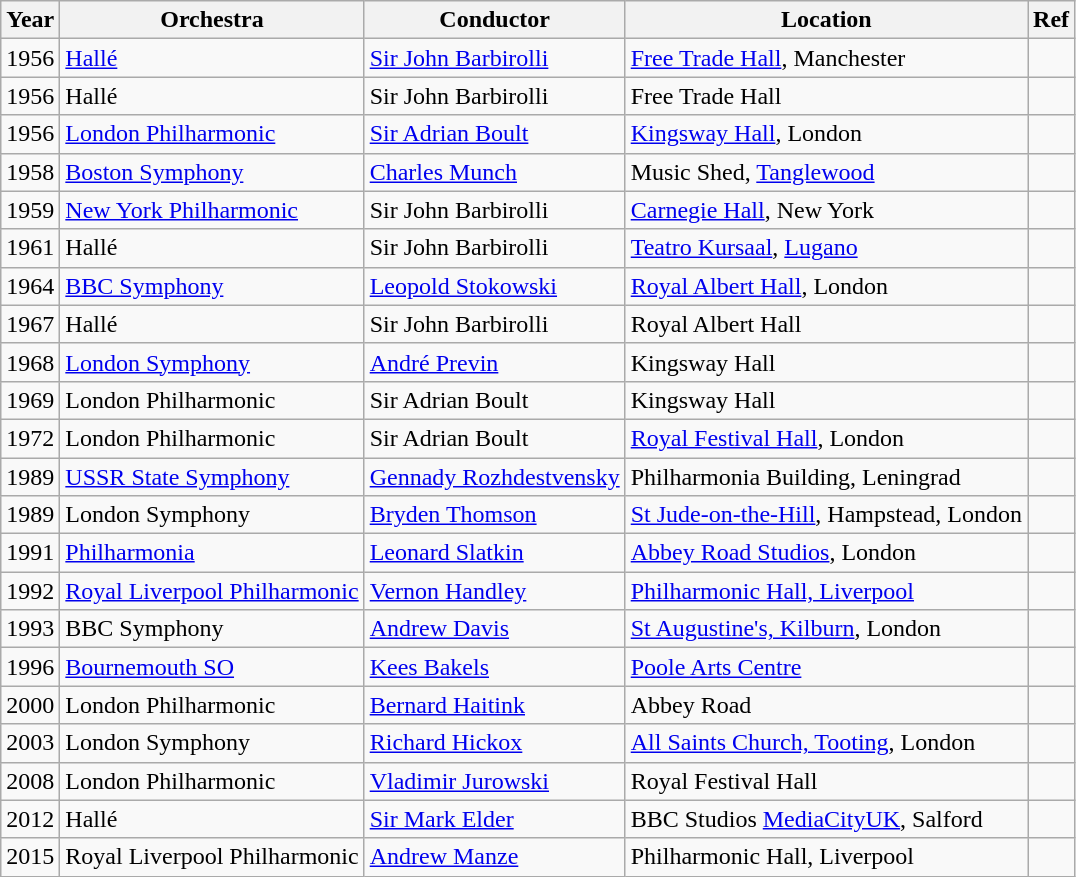<table class="wikitable plainrowheaders" style="text-align: left; margin-right: 0;">
<tr>
<th scope="col">Year</th>
<th scope="col">Orchestra</th>
<th scope="col">Conductor</th>
<th scope="col">Location</th>
<th scope="col">Ref</th>
</tr>
<tr>
<td>1956</td>
<td><a href='#'>Hallé</a></td>
<td><a href='#'>Sir John Barbirolli</a></td>
<td><a href='#'>Free Trade Hall</a>, Manchester</td>
<td></td>
</tr>
<tr>
<td>1956</td>
<td>Hallé</td>
<td>Sir John Barbirolli</td>
<td>Free Trade Hall</td>
<td></td>
</tr>
<tr>
<td>1956</td>
<td><a href='#'>London Philharmonic</a></td>
<td><a href='#'>Sir Adrian Boult</a></td>
<td><a href='#'>Kingsway Hall</a>, London</td>
<td></td>
</tr>
<tr>
<td>1958</td>
<td><a href='#'>Boston Symphony</a></td>
<td><a href='#'>Charles Munch</a></td>
<td>Music Shed, <a href='#'>Tanglewood</a></td>
<td></td>
</tr>
<tr>
<td>1959</td>
<td><a href='#'>New York Philharmonic</a></td>
<td>Sir John Barbirolli</td>
<td><a href='#'>Carnegie Hall</a>, New York</td>
<td></td>
</tr>
<tr>
<td>1961</td>
<td>Hallé</td>
<td>Sir John Barbirolli</td>
<td><a href='#'>Teatro Kursaal</a>, <a href='#'>Lugano</a></td>
<td></td>
</tr>
<tr>
<td>1964</td>
<td><a href='#'>BBC Symphony</a></td>
<td><a href='#'>Leopold Stokowski</a></td>
<td><a href='#'>Royal Albert Hall</a>, London</td>
<td></td>
</tr>
<tr>
<td>1967</td>
<td>Hallé</td>
<td>Sir John Barbirolli</td>
<td>Royal Albert Hall</td>
<td></td>
</tr>
<tr>
<td>1968</td>
<td><a href='#'>London Symphony</a></td>
<td><a href='#'>André Previn</a></td>
<td>Kingsway Hall</td>
<td></td>
</tr>
<tr>
<td>1969</td>
<td>London Philharmonic</td>
<td>Sir Adrian Boult</td>
<td>Kingsway Hall</td>
<td></td>
</tr>
<tr>
<td>1972</td>
<td>London Philharmonic</td>
<td>Sir Adrian Boult</td>
<td><a href='#'>Royal Festival Hall</a>, London</td>
<td></td>
</tr>
<tr>
<td>1989</td>
<td><a href='#'>USSR State Symphony</a></td>
<td><a href='#'>Gennady Rozhdestvensky</a></td>
<td>Philharmonia Building, Leningrad</td>
<td></td>
</tr>
<tr>
<td>1989</td>
<td>London Symphony</td>
<td><a href='#'>Bryden Thomson</a></td>
<td><a href='#'>St Jude-on-the-Hill</a>, Hampstead, London</td>
<td></td>
</tr>
<tr>
<td>1991</td>
<td><a href='#'>Philharmonia</a></td>
<td><a href='#'>Leonard Slatkin</a></td>
<td><a href='#'>Abbey Road Studios</a>, London</td>
<td></td>
</tr>
<tr>
<td>1992</td>
<td><a href='#'>Royal Liverpool Philharmonic</a></td>
<td><a href='#'>Vernon Handley</a></td>
<td><a href='#'>Philharmonic Hall, Liverpool</a></td>
<td></td>
</tr>
<tr>
<td>1993</td>
<td>BBC Symphony</td>
<td><a href='#'>Andrew Davis</a></td>
<td><a href='#'>St Augustine's, Kilburn</a>, London</td>
<td></td>
</tr>
<tr>
<td>1996</td>
<td><a href='#'>Bournemouth SO</a></td>
<td><a href='#'>Kees Bakels</a></td>
<td><a href='#'>Poole Arts Centre</a></td>
<td></td>
</tr>
<tr>
<td>2000</td>
<td>London Philharmonic</td>
<td><a href='#'>Bernard Haitink</a></td>
<td>Abbey Road</td>
<td></td>
</tr>
<tr>
<td>2003</td>
<td>London Symphony</td>
<td><a href='#'>Richard Hickox</a></td>
<td><a href='#'>All Saints Church, Tooting</a>, London</td>
<td></td>
</tr>
<tr>
<td>2008</td>
<td>London Philharmonic</td>
<td><a href='#'>Vladimir Jurowski</a></td>
<td>Royal Festival Hall</td>
<td></td>
</tr>
<tr>
<td>2012</td>
<td>Hallé</td>
<td><a href='#'>Sir Mark Elder</a></td>
<td>BBC Studios <a href='#'>MediaCityUK</a>, Salford</td>
<td></td>
</tr>
<tr>
<td>2015</td>
<td>Royal Liverpool Philharmonic</td>
<td><a href='#'>Andrew Manze</a></td>
<td>Philharmonic Hall, Liverpool</td>
<td></td>
</tr>
</table>
